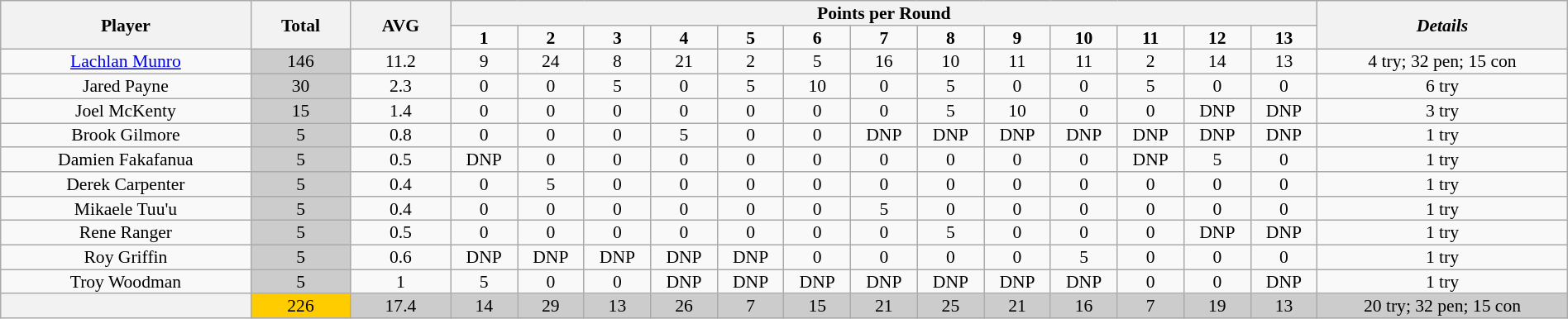<table class="wikitable" style="text-align:center; line-height: 90%; font-size:90%;" width=100%>
<tr>
<th rowspan=2 width=15%>Player</th>
<th rowspan=2 width=6%>Total</th>
<th rowspan=2 width=6%>AVG</th>
<th colspan=13>Points per Round</th>
<th rowspan=2 width=15%><em>Details</em></th>
</tr>
<tr>
<td width=4%><strong>1</strong></td>
<td width=4%><strong>2</strong></td>
<td width=4%><strong>3</strong></td>
<td width=4%><strong>4</strong></td>
<td width=4%><strong>5</strong></td>
<td width=4%><strong>6</strong></td>
<td width=4%><strong>7</strong></td>
<td width=4%><strong>8</strong></td>
<td width=4%><strong>9</strong></td>
<td width=4%><strong>10</strong></td>
<td width=4%><strong>11</strong></td>
<td width=4%><strong>12</strong></td>
<td width=4%><strong>13</strong></td>
</tr>
<tr>
<td><a href='#'>Lachlan Munro</a></td>
<td bgcolor=#cccccc>146</td>
<td>11.2</td>
<td>9</td>
<td>24</td>
<td>8</td>
<td>21</td>
<td>2</td>
<td>5</td>
<td>16</td>
<td>10</td>
<td>11</td>
<td>11</td>
<td>2</td>
<td>14</td>
<td>13</td>
<td>4 try; 32 pen; 15 con</td>
</tr>
<tr>
<td>Jared Payne</td>
<td bgcolor=#cccccc>30</td>
<td>2.3</td>
<td>0</td>
<td>0</td>
<td>5</td>
<td>0</td>
<td>5</td>
<td>10</td>
<td>0</td>
<td>5</td>
<td>0</td>
<td>0</td>
<td>5</td>
<td>0</td>
<td>0</td>
<td>6 try</td>
</tr>
<tr>
<td>Joel McKenty</td>
<td bgcolor=#cccccc>15</td>
<td>1.4</td>
<td>0</td>
<td>0</td>
<td>0</td>
<td>0</td>
<td>0</td>
<td>0</td>
<td>0</td>
<td>5</td>
<td>10</td>
<td>0</td>
<td>0</td>
<td>DNP</td>
<td>DNP</td>
<td>3 try</td>
</tr>
<tr>
<td>Brook Gilmore</td>
<td bgcolor=#cccccc>5</td>
<td>0.8</td>
<td>0</td>
<td>0</td>
<td>0</td>
<td>5</td>
<td>0</td>
<td>0</td>
<td>DNP</td>
<td>DNP</td>
<td>DNP</td>
<td>DNP</td>
<td>DNP</td>
<td>DNP</td>
<td>DNP</td>
<td>1 try</td>
</tr>
<tr>
<td>Damien Fakafanua</td>
<td bgcolor=#cccccc>5</td>
<td>0.5</td>
<td>DNP</td>
<td>0</td>
<td>0</td>
<td>0</td>
<td>0</td>
<td>0</td>
<td>0</td>
<td>0</td>
<td>0</td>
<td>0</td>
<td>DNP</td>
<td>5</td>
<td>0</td>
<td>1 try</td>
</tr>
<tr>
<td>Derek Carpenter</td>
<td bgcolor=#cccccc>5</td>
<td>0.4</td>
<td>0</td>
<td>5</td>
<td>0</td>
<td>0</td>
<td>0</td>
<td>0</td>
<td>0</td>
<td>0</td>
<td>0</td>
<td>0</td>
<td>0</td>
<td>0</td>
<td>0</td>
<td>1 try</td>
</tr>
<tr>
<td>Mikaele Tuu'u</td>
<td bgcolor=#cccccc>5</td>
<td>0.4</td>
<td>0</td>
<td>0</td>
<td>0</td>
<td>0</td>
<td>0</td>
<td>0</td>
<td>5</td>
<td>0</td>
<td>0</td>
<td>0</td>
<td>0</td>
<td>0</td>
<td>0</td>
<td>1 try</td>
</tr>
<tr>
<td>Rene Ranger</td>
<td bgcolor=#cccccc>5</td>
<td>0.5</td>
<td>0</td>
<td>0</td>
<td>0</td>
<td>0</td>
<td>0</td>
<td>0</td>
<td>0</td>
<td>5</td>
<td>0</td>
<td>0</td>
<td>0</td>
<td>DNP</td>
<td>DNP</td>
<td>1 try</td>
</tr>
<tr>
<td>Roy Griffin</td>
<td bgcolor=#cccccc>5</td>
<td>0.6</td>
<td>DNP</td>
<td>DNP</td>
<td>DNP</td>
<td>DNP</td>
<td>DNP</td>
<td>0</td>
<td>0</td>
<td>0</td>
<td>0</td>
<td>5</td>
<td>0</td>
<td>0</td>
<td>0</td>
<td>1 try</td>
</tr>
<tr>
<td>Troy Woodman</td>
<td bgcolor=#cccccc>5</td>
<td>1</td>
<td>5</td>
<td>0</td>
<td>0</td>
<td>DNP</td>
<td>DNP</td>
<td>DNP</td>
<td>DNP</td>
<td>DNP</td>
<td>DNP</td>
<td>DNP</td>
<td>0</td>
<td>0</td>
<td>DNP</td>
<td>1 try</td>
</tr>
<tr>
<th></th>
<td bgcolor=#ffcc00>226</td>
<td bgcolor=#cccccc>17.4</td>
<td bgcolor=#cccccc>14</td>
<td bgcolor=#cccccc>29</td>
<td bgcolor=#cccccc>13</td>
<td bgcolor=#cccccc>26</td>
<td bgcolor=#cccccc>7</td>
<td bgcolor=#cccccc>15</td>
<td bgcolor=#cccccc>21</td>
<td bgcolor=#cccccc>25</td>
<td bgcolor=#cccccc>21</td>
<td bgcolor=#cccccc>16</td>
<td bgcolor=#cccccc>7</td>
<td bgcolor=#cccccc>19</td>
<td bgcolor=#cccccc>13</td>
<td bgcolor=#cccccc>20 try; 32 pen; 15 con</td>
</tr>
</table>
